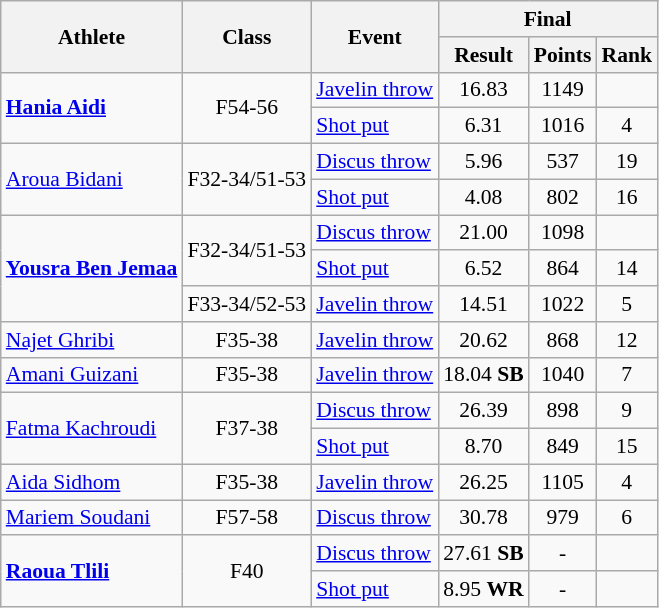<table class=wikitable style="font-size:90%">
<tr>
<th rowspan="2">Athlete</th>
<th rowspan="2">Class</th>
<th rowspan="2">Event</th>
<th colspan="3">Final</th>
</tr>
<tr>
<th>Result</th>
<th>Points</th>
<th>Rank</th>
</tr>
<tr>
<td rowspan="2"><strong><a href='#'>Hania Aidi</a></strong></td>
<td rowspan="2" style="text-align:center;">F54-56</td>
<td><a href='#'>Javelin throw</a></td>
<td style="text-align:center;">16.83</td>
<td style="text-align:center;">1149</td>
<td style="text-align:center;"></td>
</tr>
<tr>
<td><a href='#'>Shot put</a></td>
<td style="text-align:center;">6.31</td>
<td style="text-align:center;">1016</td>
<td style="text-align:center;">4</td>
</tr>
<tr>
<td rowspan="2"><a href='#'>Aroua Bidani</a></td>
<td rowspan="2" style="text-align:center;">F32-34/51-53</td>
<td><a href='#'>Discus throw</a></td>
<td style="text-align:center;">5.96</td>
<td style="text-align:center;">537</td>
<td style="text-align:center;">19</td>
</tr>
<tr>
<td><a href='#'>Shot put</a></td>
<td style="text-align:center;">4.08</td>
<td style="text-align:center;">802</td>
<td style="text-align:center;">16</td>
</tr>
<tr>
<td rowspan="3"><strong><a href='#'>Yousra Ben Jemaa</a></strong></td>
<td rowspan="2" style="text-align:center;">F32-34/51-53</td>
<td><a href='#'>Discus throw</a></td>
<td style="text-align:center;">21.00</td>
<td style="text-align:center;">1098</td>
<td style="text-align:center;"></td>
</tr>
<tr>
<td><a href='#'>Shot put</a></td>
<td style="text-align:center;">6.52</td>
<td style="text-align:center;">864</td>
<td style="text-align:center;">14</td>
</tr>
<tr>
<td style="text-align:center;">F33-34/52-53</td>
<td><a href='#'>Javelin throw</a></td>
<td style="text-align:center;">14.51</td>
<td style="text-align:center;">1022</td>
<td style="text-align:center;">5</td>
</tr>
<tr>
<td><a href='#'>Najet Ghribi</a></td>
<td style="text-align:center;">F35-38</td>
<td><a href='#'>Javelin throw</a></td>
<td style="text-align:center;">20.62</td>
<td style="text-align:center;">868</td>
<td style="text-align:center;">12</td>
</tr>
<tr>
<td><a href='#'>Amani Guizani</a></td>
<td style="text-align:center;">F35-38</td>
<td><a href='#'>Javelin throw</a></td>
<td style="text-align:center;">18.04 <strong>SB</strong></td>
<td style="text-align:center;">1040</td>
<td style="text-align:center;">7</td>
</tr>
<tr>
<td rowspan="2"><a href='#'>Fatma Kachroudi</a></td>
<td rowspan="2" style="text-align:center;">F37-38</td>
<td><a href='#'>Discus throw</a></td>
<td style="text-align:center;">26.39</td>
<td style="text-align:center;">898</td>
<td style="text-align:center;">9</td>
</tr>
<tr>
<td><a href='#'>Shot put</a></td>
<td style="text-align:center;">8.70</td>
<td style="text-align:center;">849</td>
<td style="text-align:center;">15</td>
</tr>
<tr>
<td><a href='#'>Aida Sidhom</a></td>
<td style="text-align:center;">F35-38</td>
<td><a href='#'>Javelin throw</a></td>
<td style="text-align:center;">26.25</td>
<td style="text-align:center;">1105</td>
<td style="text-align:center;">4</td>
</tr>
<tr>
<td><a href='#'>Mariem Soudani</a></td>
<td style="text-align:center;">F57-58</td>
<td><a href='#'>Discus throw</a></td>
<td style="text-align:center;">30.78</td>
<td style="text-align:center;">979</td>
<td style="text-align:center;">6</td>
</tr>
<tr>
<td rowspan="2"><strong><a href='#'>Raoua Tlili</a></strong></td>
<td rowspan="2" style="text-align:center;">F40</td>
<td><a href='#'>Discus throw</a></td>
<td style="text-align:center;">27.61 <strong>SB</strong></td>
<td style="text-align:center;">-</td>
<td style="text-align:center;"></td>
</tr>
<tr>
<td><a href='#'>Shot put</a></td>
<td style="text-align:center;">8.95 <strong>WR</strong></td>
<td style="text-align:center;">-</td>
<td style="text-align:center;"></td>
</tr>
</table>
